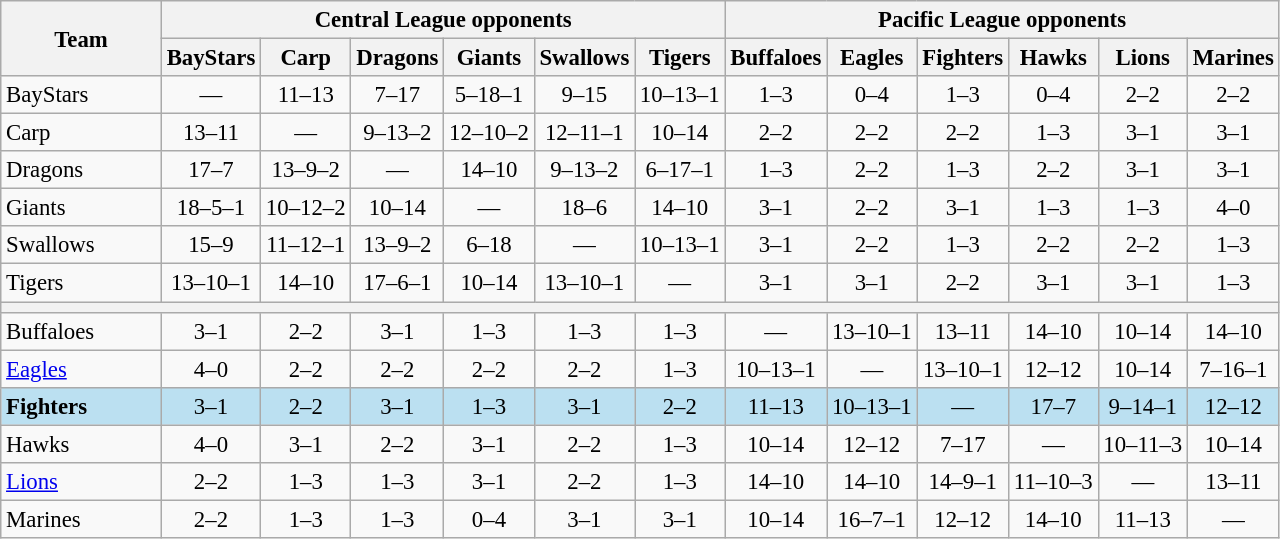<table class="wikitable" style="font-size:95%; text-align:center;">
<tr>
<th rowspan=2 width=100>Team</th>
<th colspan=6>Central League opponents</th>
<th colspan=6>Pacific League opponents</th>
</tr>
<tr>
<th style=>BayStars</th>
<th style=>Carp</th>
<th style=>Dragons</th>
<th style=>Giants</th>
<th style=>Swallows</th>
<th style=>Tigers</th>
<th style=>Buffaloes</th>
<th style=>Eagles</th>
<th style=>Fighters</th>
<th style=>Hawks</th>
<th style=>Lions</th>
<th style=>Marines</th>
</tr>
<tr>
<td style="text-align:left;">BayStars</td>
<td>—</td>
<td>11–13</td>
<td>7–17</td>
<td>5–18–1</td>
<td>9–15</td>
<td>10–13–1</td>
<td>1–3</td>
<td>0–4</td>
<td>1–3</td>
<td>0–4</td>
<td>2–2</td>
<td>2–2</td>
</tr>
<tr>
<td style="text-align:left;">Carp</td>
<td>13–11</td>
<td>—</td>
<td>9–13–2</td>
<td>12–10–2</td>
<td>12–11–1</td>
<td>10–14</td>
<td>2–2</td>
<td>2–2</td>
<td>2–2</td>
<td>1–3</td>
<td>3–1</td>
<td>3–1</td>
</tr>
<tr>
<td style="text-align:left;">Dragons</td>
<td>17–7</td>
<td>13–9–2</td>
<td>—</td>
<td>14–10</td>
<td>9–13–2</td>
<td>6–17–1</td>
<td>1–3</td>
<td>2–2</td>
<td>1–3</td>
<td>2–2</td>
<td>3–1</td>
<td>3–1</td>
</tr>
<tr>
<td style="text-align:left;">Giants</td>
<td>18–5–1</td>
<td>10–12–2</td>
<td>10–14</td>
<td>—</td>
<td>18–6</td>
<td>14–10</td>
<td>3–1</td>
<td>2–2</td>
<td>3–1</td>
<td>1–3</td>
<td>1–3</td>
<td>4–0</td>
</tr>
<tr>
<td style="text-align:left;">Swallows</td>
<td>15–9</td>
<td>11–12–1</td>
<td>13–9–2</td>
<td>6–18</td>
<td>—</td>
<td>10–13–1</td>
<td>3–1</td>
<td>2–2</td>
<td>1–3</td>
<td>2–2</td>
<td>2–2</td>
<td>1–3</td>
</tr>
<tr>
<td style="text-align:left;">Tigers</td>
<td>13–10–1</td>
<td>14–10</td>
<td>17–6–1</td>
<td>10–14</td>
<td>13–10–1</td>
<td>—</td>
<td>3–1</td>
<td>3–1</td>
<td>2–2</td>
<td>3–1</td>
<td>3–1</td>
<td>1–3</td>
</tr>
<tr>
<th colspan="13"></th>
</tr>
<tr>
<td style="text-align:left;">Buffaloes</td>
<td>3–1</td>
<td>2–2</td>
<td>3–1</td>
<td>1–3</td>
<td>1–3</td>
<td>1–3</td>
<td>—</td>
<td>13–10–1</td>
<td>13–11</td>
<td>14–10</td>
<td>10–14</td>
<td>14–10</td>
</tr>
<tr>
<td style="text-align:left;"><a href='#'>Eagles</a></td>
<td>4–0</td>
<td>2–2</td>
<td>2–2</td>
<td>2–2</td>
<td>2–2</td>
<td>1–3</td>
<td>10–13–1</td>
<td>—</td>
<td>13–10–1</td>
<td>12–12</td>
<td>10–14</td>
<td>7–16–1</td>
</tr>
<tr style="background: #bbe0f1">
<td style="text-align:left;"><strong>Fighters</strong></td>
<td>3–1</td>
<td>2–2</td>
<td>3–1</td>
<td>1–3</td>
<td>3–1</td>
<td>2–2</td>
<td>11–13</td>
<td>10–13–1</td>
<td>—</td>
<td>17–7</td>
<td>9–14–1</td>
<td>12–12</td>
</tr>
<tr>
<td style="text-align:left;">Hawks</td>
<td>4–0</td>
<td>3–1</td>
<td>2–2</td>
<td>3–1</td>
<td>2–2</td>
<td>1–3</td>
<td>10–14</td>
<td>12–12</td>
<td>7–17</td>
<td>—</td>
<td>10–11–3</td>
<td>10–14</td>
</tr>
<tr>
<td style="text-align:left;"><a href='#'>Lions</a></td>
<td>2–2</td>
<td>1–3</td>
<td>1–3</td>
<td>3–1</td>
<td>2–2</td>
<td>1–3</td>
<td>14–10</td>
<td>14–10</td>
<td>14–9–1</td>
<td>11–10–3</td>
<td>—</td>
<td>13–11</td>
</tr>
<tr>
<td style="text-align:left;">Marines</td>
<td>2–2</td>
<td>1–3</td>
<td>1–3</td>
<td>0–4</td>
<td>3–1</td>
<td>3–1</td>
<td>10–14</td>
<td>16–7–1</td>
<td>12–12</td>
<td>14–10</td>
<td>11–13</td>
<td>—</td>
</tr>
</table>
